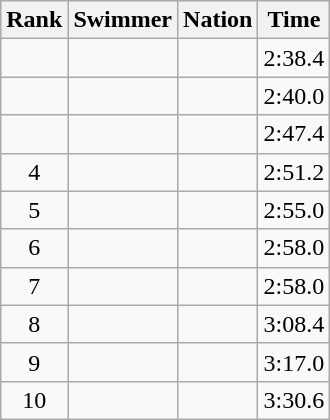<table class="wikitable sortable" style="text-align:center">
<tr>
<th>Rank</th>
<th>Swimmer</th>
<th>Nation</th>
<th>Time</th>
</tr>
<tr>
<td></td>
<td align=left></td>
<td align=left></td>
<td>2:38.4</td>
</tr>
<tr>
<td></td>
<td align=left></td>
<td align=left></td>
<td>2:40.0</td>
</tr>
<tr>
<td></td>
<td align=left></td>
<td align=left></td>
<td>2:47.4</td>
</tr>
<tr>
<td>4</td>
<td align=left></td>
<td align=left></td>
<td>2:51.2</td>
</tr>
<tr>
<td>5</td>
<td align=left></td>
<td align=left></td>
<td>2:55.0</td>
</tr>
<tr>
<td>6</td>
<td align=left></td>
<td align=left></td>
<td>2:58.0</td>
</tr>
<tr>
<td>7</td>
<td align=left></td>
<td align=left></td>
<td>2:58.0</td>
</tr>
<tr>
<td>8</td>
<td align=left></td>
<td align=left></td>
<td>3:08.4</td>
</tr>
<tr>
<td>9</td>
<td align=left></td>
<td align=left></td>
<td>3:17.0</td>
</tr>
<tr>
<td>10</td>
<td align=left></td>
<td align=left></td>
<td>3:30.6</td>
</tr>
</table>
